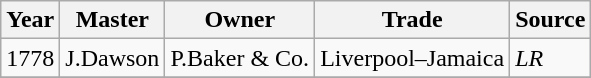<table class=" wikitable">
<tr>
<th>Year</th>
<th>Master</th>
<th>Owner</th>
<th>Trade</th>
<th>Source</th>
</tr>
<tr>
<td>1778</td>
<td>J.Dawson</td>
<td>P.Baker & Co.</td>
<td>Liverpool–Jamaica</td>
<td><em>LR</em></td>
</tr>
<tr>
</tr>
</table>
